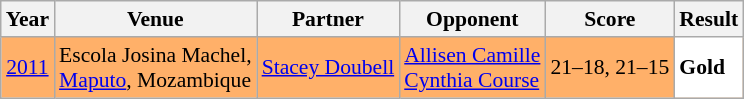<table class="sortable wikitable" style="font-size: 90%;">
<tr>
<th>Year</th>
<th>Venue</th>
<th>Partner</th>
<th>Opponent</th>
<th>Score</th>
<th>Result</th>
</tr>
<tr style="background:#FFB069">
<td align="center"><a href='#'>2011</a></td>
<td align="left">Escola Josina Machel,<br><a href='#'>Maputo</a>, Mozambique</td>
<td align="left"> <a href='#'>Stacey Doubell</a></td>
<td align="left"> <a href='#'>Allisen Camille</a><br> <a href='#'>Cynthia Course</a></td>
<td align="left">21–18, 21–15</td>
<td style="text-align:left; background:white"> <strong>Gold</strong></td>
</tr>
</table>
